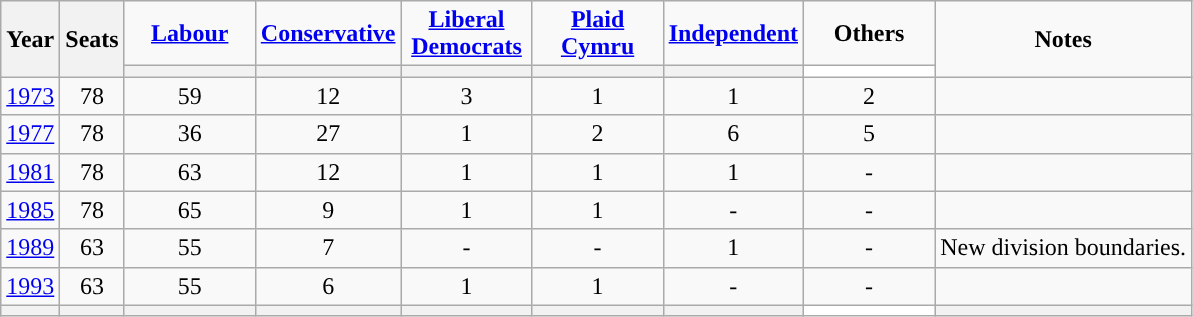<table class="wikitable" style=text-align:center>
<tr>
<th rowspan=2><strong>Year</strong></th>
<th rowspan=2><strong>Seats</strong></th>
<td width="80"><a href='#'><strong>Labour</strong></a></td>
<td width="80"><a href='#'><strong>Conservative</strong></a></td>
<td width="80"><a href='#'><strong>Liberal Democrats</strong></a></td>
<td width="80"><strong><a href='#'>Plaid Cymru</a></strong></td>
<td width="80"><a href='#'><strong>Independent</strong></a></td>
<td width="80"><strong>Others</strong></td>
<td rowspan=2><strong>Notes</strong></td>
</tr>
<tr>
<th style="background-color: "></th>
<th style="background-color: "></th>
<th style="background-color: "></th>
<th style="background-color: "></th>
<th style="background-color: "></th>
<th style="background-color: white; width: 3px;"></th>
</tr>
<tr>
<td><a href='#'>1973</a></td>
<td>78</td>
<td>59</td>
<td>12</td>
<td>3</td>
<td>1</td>
<td>1</td>
<td>2</td>
<td></td>
</tr>
<tr>
<td><a href='#'>1977</a></td>
<td>78</td>
<td>36</td>
<td>27</td>
<td>1</td>
<td>2</td>
<td>6</td>
<td>5</td>
<td></td>
</tr>
<tr>
<td><a href='#'>1981</a></td>
<td>78</td>
<td>63</td>
<td>12</td>
<td>1</td>
<td>1</td>
<td>1</td>
<td>-</td>
<td></td>
</tr>
<tr>
<td><a href='#'>1985</a></td>
<td>78</td>
<td>65</td>
<td>9</td>
<td>1</td>
<td>1</td>
<td>-</td>
<td>-</td>
<td></td>
</tr>
<tr>
<td><a href='#'>1989</a></td>
<td>63</td>
<td>55</td>
<td>7</td>
<td>-</td>
<td>-</td>
<td>1</td>
<td>-</td>
<td>New division boundaries.</td>
</tr>
<tr>
<td><a href='#'>1993</a></td>
<td>63</td>
<td>55</td>
<td>6</td>
<td>1</td>
<td>1</td>
<td>-</td>
<td>-</td>
<td></td>
</tr>
<tr>
<th></th>
<th></th>
<th style="background-color: "></th>
<th style="background-color: "></th>
<th style="background-color: "></th>
<th style="background-color: "></th>
<th style="background-color: "></th>
<th style="background-color: white; width: 3px;"></th>
<th></th>
</tr>
</table>
